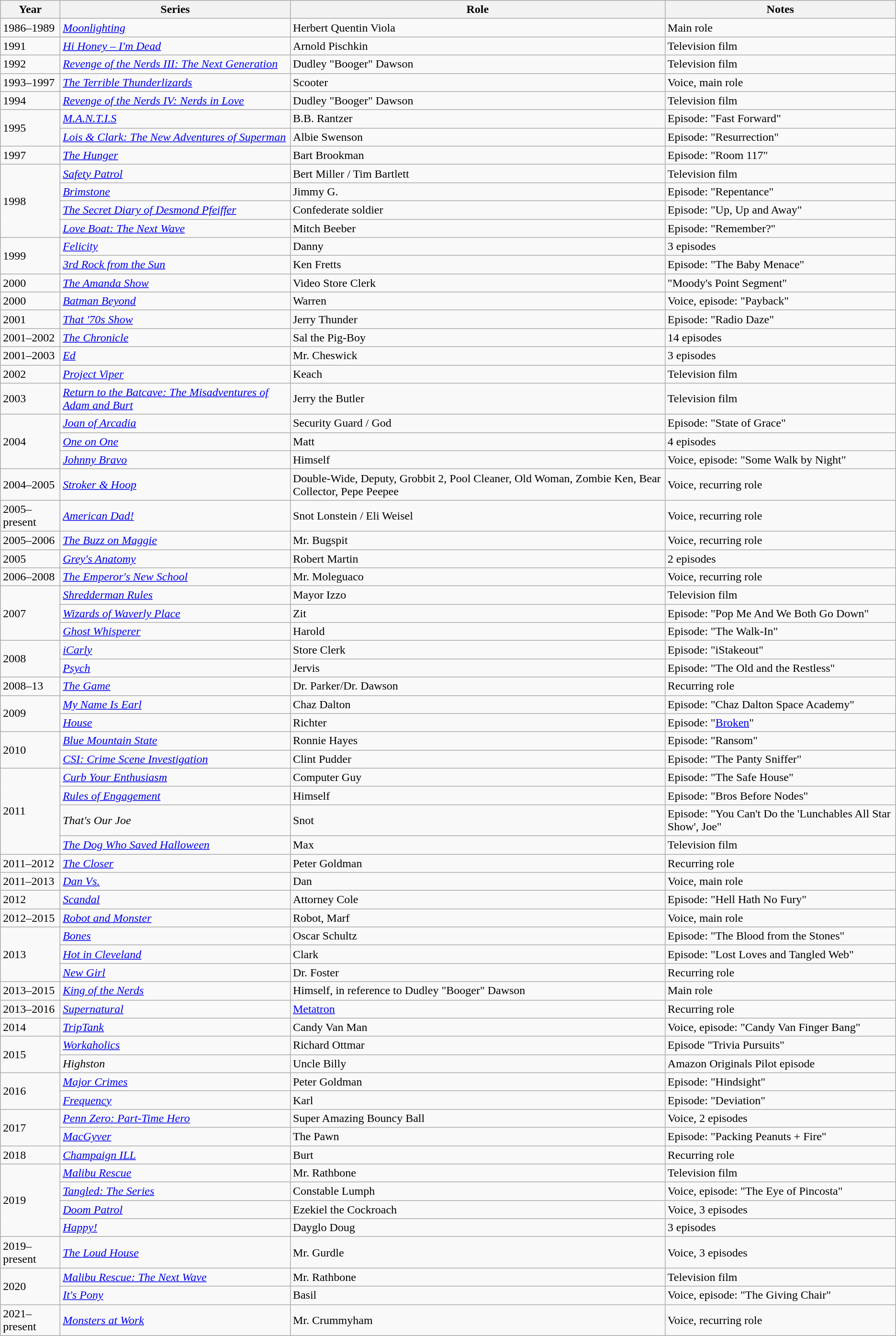<table class="wikitable">
<tr>
<th>Year</th>
<th>Series</th>
<th>Role</th>
<th>Notes</th>
</tr>
<tr>
<td>1986–1989</td>
<td><em><a href='#'>Moonlighting</a></em></td>
<td>Herbert Quentin Viola</td>
<td>Main role</td>
</tr>
<tr>
<td>1991</td>
<td><em><a href='#'>Hi Honey – I'm Dead</a></em></td>
<td>Arnold Pischkin</td>
<td>Television film</td>
</tr>
<tr>
<td>1992</td>
<td><em><a href='#'>Revenge of the Nerds III: The Next Generation</a></em></td>
<td>Dudley "Booger" Dawson</td>
<td>Television film</td>
</tr>
<tr>
<td>1993–1997</td>
<td><em><a href='#'>The Terrible Thunderlizards</a></em></td>
<td>Scooter</td>
<td>Voice, main role</td>
</tr>
<tr>
<td>1994</td>
<td><em><a href='#'>Revenge of the Nerds IV: Nerds in Love</a></em></td>
<td>Dudley "Booger" Dawson</td>
<td>Television film</td>
</tr>
<tr>
<td rowspan="2">1995</td>
<td><em><a href='#'>M.A.N.T.I.S</a></em></td>
<td>B.B. Rantzer</td>
<td>Episode: "Fast Forward"</td>
</tr>
<tr>
<td><em><a href='#'>Lois & Clark: The New Adventures of Superman</a></em></td>
<td>Albie Swenson</td>
<td>Episode: "Resurrection"</td>
</tr>
<tr>
<td>1997</td>
<td><em><a href='#'>The Hunger</a></em></td>
<td>Bart Brookman</td>
<td>Episode: "Room 117"</td>
</tr>
<tr>
<td rowspan="4">1998</td>
<td><em><a href='#'>Safety Patrol</a></em></td>
<td>Bert Miller / Tim Bartlett</td>
<td>Television film</td>
</tr>
<tr>
<td><em><a href='#'>Brimstone</a></em></td>
<td>Jimmy G.</td>
<td>Episode: "Repentance"</td>
</tr>
<tr>
<td><em><a href='#'>The Secret Diary of Desmond Pfeiffer</a></em></td>
<td>Confederate soldier</td>
<td>Episode: "Up, Up and Away"</td>
</tr>
<tr>
<td><em><a href='#'>Love Boat: The Next Wave</a></em></td>
<td>Mitch Beeber</td>
<td>Episode: "Remember?"</td>
</tr>
<tr>
<td rowspan="2">1999</td>
<td><em><a href='#'>Felicity</a></em></td>
<td>Danny</td>
<td>3 episodes</td>
</tr>
<tr>
<td><em><a href='#'>3rd Rock from the Sun</a></em></td>
<td>Ken Fretts</td>
<td>Episode: "The Baby Menace"</td>
</tr>
<tr>
<td>2000</td>
<td><em><a href='#'>The Amanda Show</a></em></td>
<td>Video Store Clerk</td>
<td>"Moody's Point Segment"</td>
</tr>
<tr>
<td>2000</td>
<td><em><a href='#'>Batman Beyond</a></em></td>
<td>Warren</td>
<td>Voice, episode: "Payback"</td>
</tr>
<tr>
<td>2001</td>
<td><em><a href='#'>That '70s Show</a></em></td>
<td>Jerry Thunder</td>
<td>Episode: "Radio Daze"</td>
</tr>
<tr>
<td>2001–2002</td>
<td><em><a href='#'>The Chronicle</a></em></td>
<td>Sal the Pig-Boy</td>
<td>14 episodes</td>
</tr>
<tr>
<td>2001–2003</td>
<td><em><a href='#'>Ed</a></em></td>
<td>Mr. Cheswick</td>
<td>3 episodes</td>
</tr>
<tr>
<td>2002</td>
<td><em><a href='#'>Project Viper</a></em></td>
<td>Keach</td>
<td>Television film</td>
</tr>
<tr>
<td>2003</td>
<td><em><a href='#'>Return to the Batcave: The Misadventures of Adam and Burt</a></em></td>
<td>Jerry the Butler</td>
<td>Television film</td>
</tr>
<tr>
<td rowspan="3">2004</td>
<td><em><a href='#'>Joan of Arcadia</a></em></td>
<td>Security Guard / God</td>
<td>Episode: "State of Grace"</td>
</tr>
<tr>
<td><em><a href='#'>One on One</a></em></td>
<td>Matt</td>
<td>4 episodes</td>
</tr>
<tr>
<td><em><a href='#'>Johnny Bravo</a></em></td>
<td>Himself</td>
<td>Voice, episode: "Some Walk by Night"</td>
</tr>
<tr>
<td>2004–2005</td>
<td><em><a href='#'>Stroker & Hoop</a></em></td>
<td>Double-Wide, Deputy, Grobbit 2, Pool Cleaner, Old Woman, Zombie Ken, Bear Collector, Pepe Peepee</td>
<td>Voice, recurring role</td>
</tr>
<tr>
<td>2005–present</td>
<td><em><a href='#'>American Dad!</a></em></td>
<td>Snot Lonstein / Eli Weisel</td>
<td>Voice, recurring role</td>
</tr>
<tr>
<td>2005–2006</td>
<td><em><a href='#'>The Buzz on Maggie</a></em></td>
<td>Mr. Bugspit</td>
<td>Voice, recurring role</td>
</tr>
<tr>
<td>2005</td>
<td><em><a href='#'>Grey's Anatomy</a></em></td>
<td>Robert Martin</td>
<td>2 episodes</td>
</tr>
<tr>
<td>2006–2008</td>
<td><em><a href='#'>The Emperor's New School</a></em></td>
<td>Mr. Moleguaco</td>
<td>Voice, recurring role</td>
</tr>
<tr>
<td rowspan="3">2007</td>
<td><em><a href='#'>Shredderman Rules</a></em></td>
<td>Mayor Izzo</td>
<td>Television film</td>
</tr>
<tr>
<td><em><a href='#'>Wizards of Waverly Place</a></em></td>
<td>Zit</td>
<td>Episode: "Pop Me And We Both Go Down"</td>
</tr>
<tr>
<td><em><a href='#'>Ghost Whisperer</a></em></td>
<td>Harold</td>
<td>Episode: "The Walk-In"</td>
</tr>
<tr>
<td rowspan="2">2008</td>
<td><em><a href='#'>iCarly</a></em></td>
<td>Store Clerk</td>
<td>Episode: "iStakeout"</td>
</tr>
<tr>
<td><em><a href='#'>Psych</a></em></td>
<td>Jervis</td>
<td>Episode: "The Old and the Restless"</td>
</tr>
<tr>
<td>2008–13</td>
<td><em><a href='#'>The Game</a></em></td>
<td>Dr. Parker/Dr. Dawson</td>
<td>Recurring role</td>
</tr>
<tr>
<td rowspan="2">2009</td>
<td><em><a href='#'>My Name Is Earl</a></em></td>
<td>Chaz Dalton</td>
<td>Episode: "Chaz Dalton Space Academy"</td>
</tr>
<tr>
<td><em><a href='#'>House</a></em></td>
<td>Richter</td>
<td>Episode: "<a href='#'>Broken</a>"</td>
</tr>
<tr>
<td rowspan="2">2010</td>
<td><em><a href='#'>Blue Mountain State</a></em></td>
<td>Ronnie Hayes</td>
<td>Episode: "Ransom"</td>
</tr>
<tr>
<td><em><a href='#'>CSI: Crime Scene Investigation</a></em></td>
<td>Clint Pudder</td>
<td>Episode: "The Panty Sniffer"</td>
</tr>
<tr>
<td rowspan="4">2011</td>
<td><em><a href='#'>Curb Your Enthusiasm</a></em></td>
<td>Computer Guy</td>
<td>Episode: "The Safe House"</td>
</tr>
<tr>
<td><em><a href='#'>Rules of Engagement</a></em></td>
<td>Himself</td>
<td>Episode: "Bros Before Nodes"</td>
</tr>
<tr>
<td><em>That's Our Joe</em></td>
<td>Snot</td>
<td>Episode: "You Can't Do the 'Lunchables All Star Show', Joe"</td>
</tr>
<tr>
<td><em><a href='#'>The Dog Who Saved Halloween</a></em></td>
<td>Max</td>
<td>Television film</td>
</tr>
<tr>
<td>2011–2012</td>
<td><em><a href='#'>The Closer</a></em></td>
<td>Peter Goldman</td>
<td>Recurring role</td>
</tr>
<tr>
<td>2011–2013</td>
<td><em><a href='#'>Dan Vs.</a></em></td>
<td>Dan</td>
<td>Voice, main role</td>
</tr>
<tr>
<td>2012</td>
<td><em><a href='#'>Scandal</a></em></td>
<td>Attorney Cole</td>
<td>Episode: "Hell Hath No Fury"</td>
</tr>
<tr>
<td>2012–2015</td>
<td><em><a href='#'>Robot and Monster</a></em></td>
<td>Robot, Marf</td>
<td>Voice, main role</td>
</tr>
<tr>
<td rowspan="3">2013</td>
<td><em><a href='#'>Bones</a></em></td>
<td>Oscar Schultz</td>
<td>Episode: "The Blood from the Stones"</td>
</tr>
<tr>
<td><em><a href='#'>Hot in Cleveland</a></em></td>
<td>Clark</td>
<td>Episode: "Lost Loves and Tangled Web"</td>
</tr>
<tr>
<td><em><a href='#'>New Girl</a></em></td>
<td>Dr. Foster</td>
<td>Recurring role</td>
</tr>
<tr>
<td>2013–2015</td>
<td><em><a href='#'>King of the Nerds</a></em></td>
<td>Himself, in reference to Dudley "Booger" Dawson</td>
<td>Main role</td>
</tr>
<tr>
<td>2013–2016</td>
<td><em><a href='#'>Supernatural</a></em></td>
<td><a href='#'>Metatron</a></td>
<td>Recurring role</td>
</tr>
<tr>
<td>2014</td>
<td><em><a href='#'>TripTank</a></em></td>
<td>Candy Van Man</td>
<td>Voice, episode: "Candy Van Finger Bang"</td>
</tr>
<tr>
<td rowspan="2">2015</td>
<td><em><a href='#'>Workaholics</a></em></td>
<td>Richard Ottmar</td>
<td>Episode "Trivia Pursuits"</td>
</tr>
<tr>
<td><em>Highston</em></td>
<td>Uncle Billy</td>
<td>Amazon Originals Pilot episode</td>
</tr>
<tr>
<td rowspan="2">2016</td>
<td><em><a href='#'>Major Crimes</a></em></td>
<td>Peter Goldman</td>
<td>Episode: "Hindsight"</td>
</tr>
<tr>
<td><em><a href='#'>Frequency</a></em></td>
<td>Karl</td>
<td>Episode: "Deviation"</td>
</tr>
<tr>
<td rowspan="2">2017</td>
<td><em><a href='#'>Penn Zero: Part-Time Hero</a></em></td>
<td>Super Amazing Bouncy Ball</td>
<td>Voice, 2 episodes</td>
</tr>
<tr>
<td><em><a href='#'>MacGyver</a></em></td>
<td>The Pawn</td>
<td>Episode: "Packing Peanuts + Fire"</td>
</tr>
<tr>
<td>2018</td>
<td><em><a href='#'>Champaign ILL</a></em></td>
<td>Burt</td>
<td>Recurring role</td>
</tr>
<tr>
<td rowspan="4">2019</td>
<td><em><a href='#'>Malibu Rescue</a></em></td>
<td>Mr. Rathbone</td>
<td>Television film</td>
</tr>
<tr>
<td><em><a href='#'>Tangled: The Series</a></em></td>
<td>Constable Lumph</td>
<td>Voice, episode: "The Eye of Pincosta"</td>
</tr>
<tr>
<td><em><a href='#'>Doom Patrol</a></em></td>
<td>Ezekiel the Cockroach</td>
<td>Voice, 3 episodes</td>
</tr>
<tr>
<td><em><a href='#'>Happy!</a></em></td>
<td>Dayglo Doug</td>
<td>3 episodes</td>
</tr>
<tr>
<td>2019–present</td>
<td><em><a href='#'>The Loud House</a></em></td>
<td>Mr. Gurdle</td>
<td>Voice, 3 episodes</td>
</tr>
<tr>
<td rowspan="2">2020</td>
<td><em><a href='#'>Malibu Rescue: The Next Wave</a></em></td>
<td>Mr. Rathbone</td>
<td>Television film</td>
</tr>
<tr>
<td><em><a href='#'>It's Pony</a></em></td>
<td>Basil</td>
<td>Voice, episode: "The Giving Chair"</td>
</tr>
<tr>
<td>2021–present</td>
<td><em><a href='#'>Monsters at Work</a></em></td>
<td>Mr. Crummyham</td>
<td>Voice, recurring role</td>
</tr>
</table>
